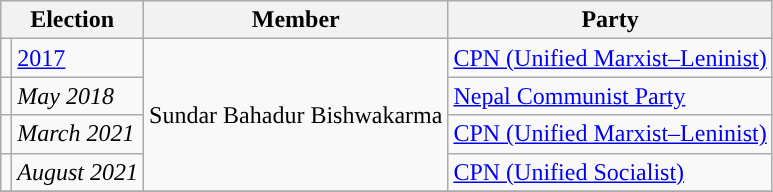<table class="wikitable">
<tr>
<th colspan="2">Election</th>
<th>Member</th>
<th>Party</th>
</tr>
<tr>
<td style="background-color:"></td>
<td><a href='#'>2017</a></td>
<td rowspan="4">Sundar Bahadur Bishwakarma</td>
<td><a href='#'>CPN (Unified Marxist–Leninist)</a></td>
</tr>
<tr>
<td style="background-color:"></td>
<td><em>May 2018</em></td>
<td><a href='#'>Nepal Communist Party</a></td>
</tr>
<tr>
<td style="background-color:"></td>
<td><em>March 2021</em></td>
<td><a href='#'>CPN (Unified Marxist–Leninist)</a></td>
</tr>
<tr>
<td style="background-color:"></td>
<td><em>August 2021</em></td>
<td><a href='#'>CPN (Unified Socialist)</a></td>
</tr>
<tr>
</tr>
</table>
